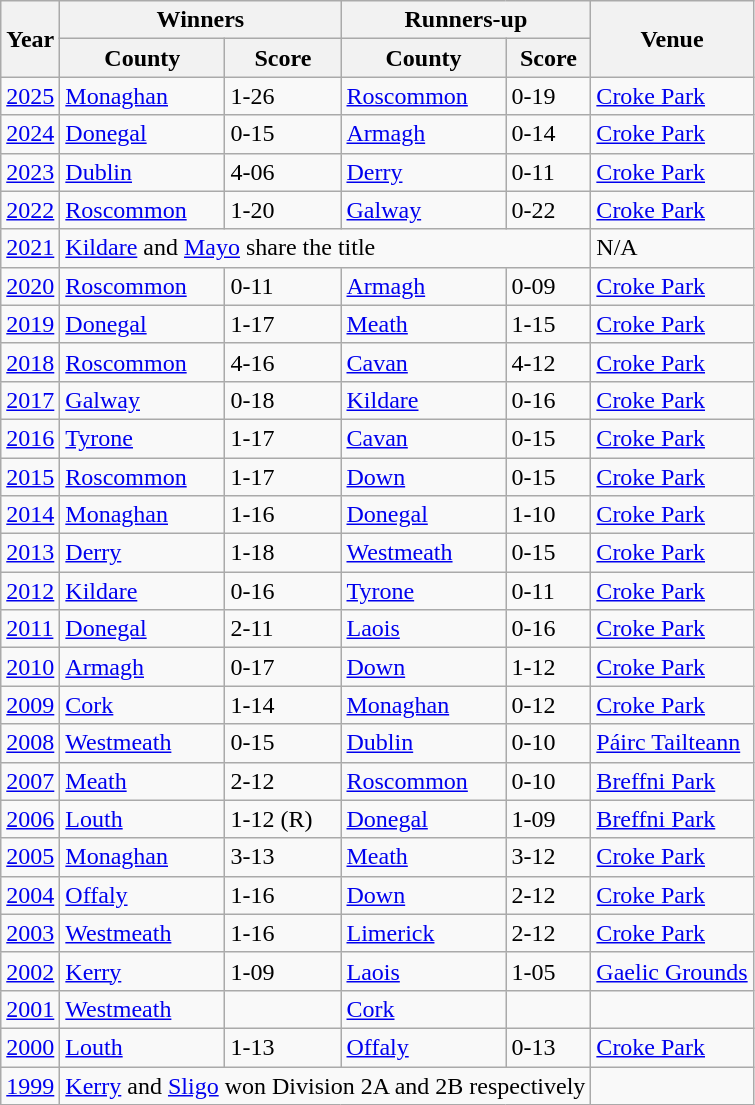<table class="sortable wikitable">
<tr>
<th rowspan="2">Year</th>
<th colspan="2">Winners</th>
<th colspan="2">Runners-up</th>
<th rowspan="2">Venue</th>
</tr>
<tr>
<th>County</th>
<th>Score</th>
<th>County</th>
<th>Score</th>
</tr>
<tr>
<td><a href='#'>2025</a></td>
<td><a href='#'>Monaghan</a></td>
<td>1-26</td>
<td><a href='#'>Roscommon</a></td>
<td>0-19</td>
<td><a href='#'>Croke Park</a></td>
</tr>
<tr>
<td><a href='#'>2024</a></td>
<td><a href='#'>Donegal</a></td>
<td>0-15</td>
<td><a href='#'>Armagh</a></td>
<td>0-14</td>
<td><a href='#'>Croke Park</a></td>
</tr>
<tr>
<td><a href='#'>2023</a></td>
<td><a href='#'>Dublin</a></td>
<td>4-06</td>
<td><a href='#'>Derry</a></td>
<td>0-11</td>
<td><a href='#'>Croke Park</a></td>
</tr>
<tr>
<td><a href='#'>2022</a></td>
<td><a href='#'>Roscommon</a></td>
<td>1-20</td>
<td><a href='#'>Galway</a></td>
<td>0-22</td>
<td><a href='#'>Croke Park</a></td>
</tr>
<tr>
<td><a href='#'>2021</a></td>
<td colspan="4"><a href='#'>Kildare</a> and <a href='#'>Mayo</a> share the title</td>
<td>N/A</td>
</tr>
<tr>
<td><a href='#'>2020</a></td>
<td><a href='#'>Roscommon</a></td>
<td>0-11</td>
<td><a href='#'>Armagh</a></td>
<td>0-09</td>
<td><a href='#'>Croke Park</a></td>
</tr>
<tr>
<td><a href='#'>2019</a></td>
<td><a href='#'>Donegal</a></td>
<td>1-17</td>
<td><a href='#'>Meath</a></td>
<td>1-15</td>
<td><a href='#'>Croke Park</a></td>
</tr>
<tr>
<td><a href='#'>2018</a></td>
<td><a href='#'>Roscommon</a></td>
<td>4-16</td>
<td><a href='#'>Cavan</a></td>
<td>4-12</td>
<td><a href='#'>Croke Park</a></td>
</tr>
<tr>
<td><a href='#'>2017</a></td>
<td><a href='#'>Galway</a></td>
<td>0-18</td>
<td><a href='#'>Kildare</a></td>
<td>0-16</td>
<td><a href='#'>Croke Park</a></td>
</tr>
<tr>
<td><a href='#'>2016</a></td>
<td><a href='#'>Tyrone</a></td>
<td>1-17</td>
<td><a href='#'>Cavan</a></td>
<td>0-15</td>
<td><a href='#'>Croke Park</a></td>
</tr>
<tr>
<td><a href='#'>2015</a></td>
<td><a href='#'>Roscommon</a></td>
<td>1-17</td>
<td><a href='#'>Down</a></td>
<td>0-15</td>
<td><a href='#'>Croke Park</a></td>
</tr>
<tr>
<td><a href='#'>2014</a></td>
<td><a href='#'>Monaghan</a></td>
<td>1-16</td>
<td><a href='#'>Donegal</a></td>
<td>1-10</td>
<td><a href='#'>Croke Park</a></td>
</tr>
<tr>
<td><a href='#'>2013</a></td>
<td><a href='#'>Derry</a></td>
<td>1-18</td>
<td><a href='#'>Westmeath</a></td>
<td>0-15</td>
<td><a href='#'>Croke Park</a></td>
</tr>
<tr>
<td><a href='#'>2012</a></td>
<td><a href='#'>Kildare</a></td>
<td>0-16</td>
<td><a href='#'>Tyrone</a></td>
<td>0-11</td>
<td><a href='#'>Croke Park</a></td>
</tr>
<tr>
<td><a href='#'>2011</a></td>
<td><a href='#'>Donegal</a></td>
<td>2-11</td>
<td><a href='#'>Laois</a></td>
<td>0-16</td>
<td><a href='#'>Croke Park</a></td>
</tr>
<tr>
<td><a href='#'>2010</a></td>
<td><a href='#'>Armagh</a></td>
<td>0-17</td>
<td><a href='#'>Down</a></td>
<td>1-12</td>
<td><a href='#'>Croke Park</a></td>
</tr>
<tr>
<td><a href='#'>2009</a></td>
<td><a href='#'>Cork</a></td>
<td>1-14</td>
<td><a href='#'>Monaghan</a></td>
<td>0-12</td>
<td><a href='#'>Croke Park</a></td>
</tr>
<tr>
<td><a href='#'>2008</a></td>
<td><a href='#'>Westmeath</a></td>
<td>0-15</td>
<td><a href='#'>Dublin</a></td>
<td>0-10</td>
<td><a href='#'>Páirc Tailteann</a></td>
</tr>
<tr>
<td><a href='#'>2007</a></td>
<td><a href='#'>Meath</a></td>
<td>2-12</td>
<td><a href='#'>Roscommon</a></td>
<td>0-10</td>
<td><a href='#'>Breffni Park</a></td>
</tr>
<tr>
<td><a href='#'>2006</a></td>
<td><a href='#'>Louth</a></td>
<td>1-12 (R)</td>
<td><a href='#'>Donegal</a></td>
<td>1-09</td>
<td><a href='#'>Breffni Park</a></td>
</tr>
<tr>
<td><a href='#'>2005</a></td>
<td><a href='#'>Monaghan</a></td>
<td>3-13</td>
<td><a href='#'>Meath</a></td>
<td>3-12</td>
<td><a href='#'>Croke Park</a></td>
</tr>
<tr>
<td><a href='#'>2004</a></td>
<td><a href='#'>Offaly</a></td>
<td>1-16</td>
<td><a href='#'>Down</a></td>
<td>2-12</td>
<td><a href='#'>Croke Park</a></td>
</tr>
<tr>
<td><a href='#'>2003</a></td>
<td><a href='#'>Westmeath</a></td>
<td>1-16</td>
<td><a href='#'>Limerick</a></td>
<td>2-12</td>
<td><a href='#'>Croke Park</a></td>
</tr>
<tr>
<td><a href='#'>2002</a></td>
<td><a href='#'>Kerry</a></td>
<td>1-09</td>
<td><a href='#'>Laois</a></td>
<td>1-05</td>
<td><a href='#'>Gaelic Grounds</a></td>
</tr>
<tr>
<td><a href='#'>2001</a></td>
<td><a href='#'>Westmeath</a></td>
<td></td>
<td><a href='#'>Cork</a></td>
<td></td>
<td></td>
</tr>
<tr>
<td><a href='#'>2000</a></td>
<td><a href='#'>Louth</a></td>
<td>1-13</td>
<td><a href='#'>Offaly</a></td>
<td>0-13</td>
<td><a href='#'>Croke Park</a></td>
</tr>
<tr>
<td><a href='#'>1999</a></td>
<td colspan="4"><a href='#'>Kerry</a> and <a href='#'>Sligo</a> won Division 2A and 2B respectively</td>
<td></td>
</tr>
</table>
